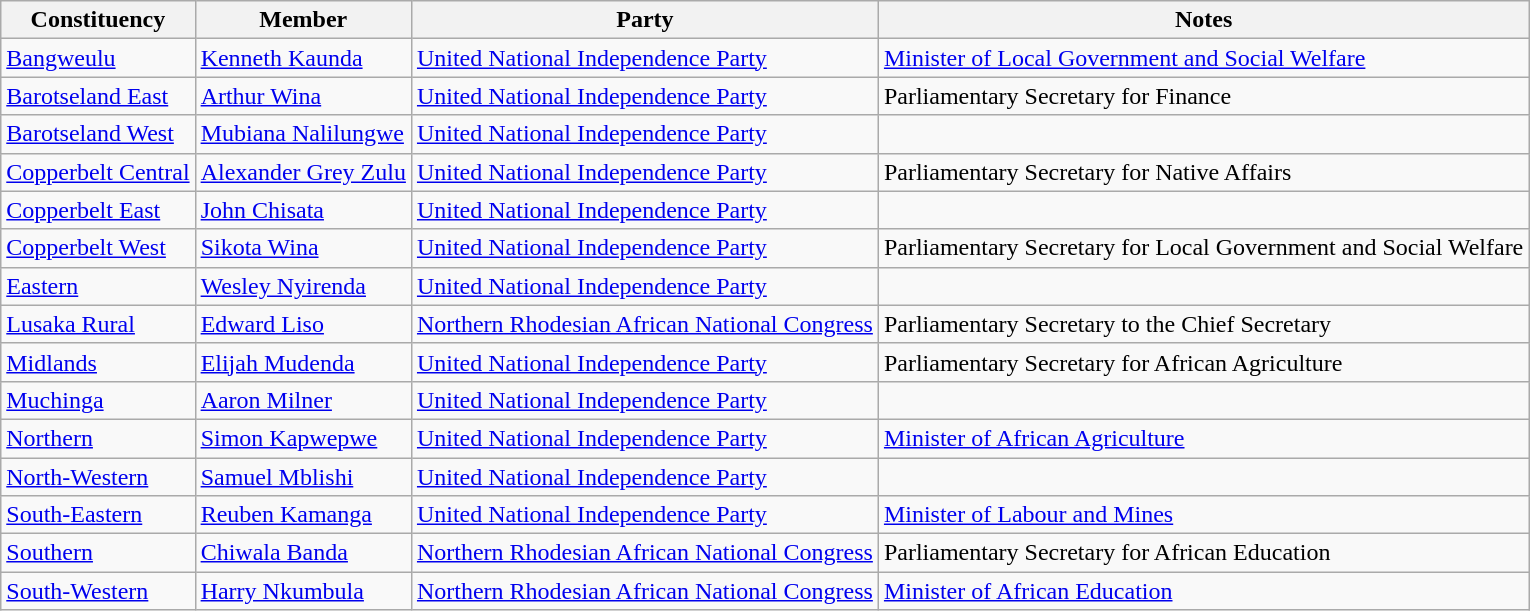<table class="wikitable sortable">
<tr>
<th>Constituency</th>
<th>Member</th>
<th>Party</th>
<th>Notes</th>
</tr>
<tr>
<td><a href='#'>Bangweulu</a></td>
<td><a href='#'>Kenneth Kaunda</a></td>
<td><a href='#'>United National Independence Party</a></td>
<td><a href='#'>Minister of Local Government and Social Welfare</a></td>
</tr>
<tr>
<td><a href='#'>Barotseland East</a></td>
<td><a href='#'>Arthur Wina</a></td>
<td><a href='#'>United National Independence Party</a></td>
<td>Parliamentary Secretary for Finance</td>
</tr>
<tr>
<td><a href='#'>Barotseland West</a></td>
<td><a href='#'>Mubiana Nalilungwe</a></td>
<td><a href='#'>United National Independence Party</a></td>
<td></td>
</tr>
<tr>
<td><a href='#'>Copperbelt Central</a></td>
<td><a href='#'>Alexander Grey Zulu</a></td>
<td><a href='#'>United National Independence Party</a></td>
<td>Parliamentary Secretary for Native Affairs</td>
</tr>
<tr>
<td><a href='#'>Copperbelt East</a></td>
<td><a href='#'>John Chisata</a></td>
<td><a href='#'>United National Independence Party</a></td>
<td></td>
</tr>
<tr>
<td><a href='#'>Copperbelt West</a></td>
<td><a href='#'>Sikota Wina</a></td>
<td><a href='#'>United National Independence Party</a></td>
<td>Parliamentary Secretary for Local Government and Social Welfare</td>
</tr>
<tr>
<td><a href='#'>Eastern</a></td>
<td><a href='#'>Wesley Nyirenda</a></td>
<td><a href='#'>United National Independence Party</a></td>
<td></td>
</tr>
<tr>
<td><a href='#'>Lusaka Rural</a></td>
<td><a href='#'>Edward Liso</a></td>
<td><a href='#'>Northern Rhodesian African National Congress</a></td>
<td>Parliamentary Secretary to the Chief Secretary</td>
</tr>
<tr>
<td><a href='#'>Midlands</a></td>
<td><a href='#'>Elijah Mudenda</a></td>
<td><a href='#'>United National Independence Party</a></td>
<td>Parliamentary Secretary for African Agriculture</td>
</tr>
<tr>
<td><a href='#'>Muchinga</a></td>
<td><a href='#'>Aaron Milner</a></td>
<td><a href='#'>United National Independence Party</a></td>
<td></td>
</tr>
<tr>
<td><a href='#'>Northern</a></td>
<td><a href='#'>Simon Kapwepwe</a></td>
<td><a href='#'>United National Independence Party</a></td>
<td><a href='#'>Minister of African Agriculture</a></td>
</tr>
<tr>
<td><a href='#'>North-Western</a></td>
<td><a href='#'>Samuel Mblishi</a></td>
<td><a href='#'>United National Independence Party</a></td>
<td></td>
</tr>
<tr>
<td><a href='#'>South-Eastern</a></td>
<td><a href='#'>Reuben Kamanga</a></td>
<td><a href='#'>United National Independence Party</a></td>
<td><a href='#'>Minister of Labour and Mines</a></td>
</tr>
<tr>
<td><a href='#'>Southern</a></td>
<td><a href='#'>Chiwala Banda</a></td>
<td><a href='#'>Northern Rhodesian African National Congress</a></td>
<td>Parliamentary Secretary for African Education</td>
</tr>
<tr>
<td><a href='#'>South-Western</a></td>
<td><a href='#'>Harry Nkumbula</a></td>
<td><a href='#'>Northern Rhodesian African National Congress</a></td>
<td><a href='#'>Minister of African Education</a></td>
</tr>
</table>
